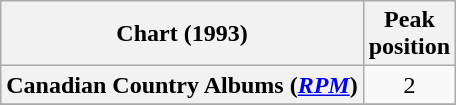<table class="wikitable sortable plainrowheaders" style="text-align:center">
<tr>
<th scope="col">Chart (1993)</th>
<th scope="col">Peak<br> position</th>
</tr>
<tr>
<th scope="row">Canadian Country Albums (<em><a href='#'>RPM</a></em>)</th>
<td>2</td>
</tr>
<tr>
</tr>
<tr>
</tr>
</table>
